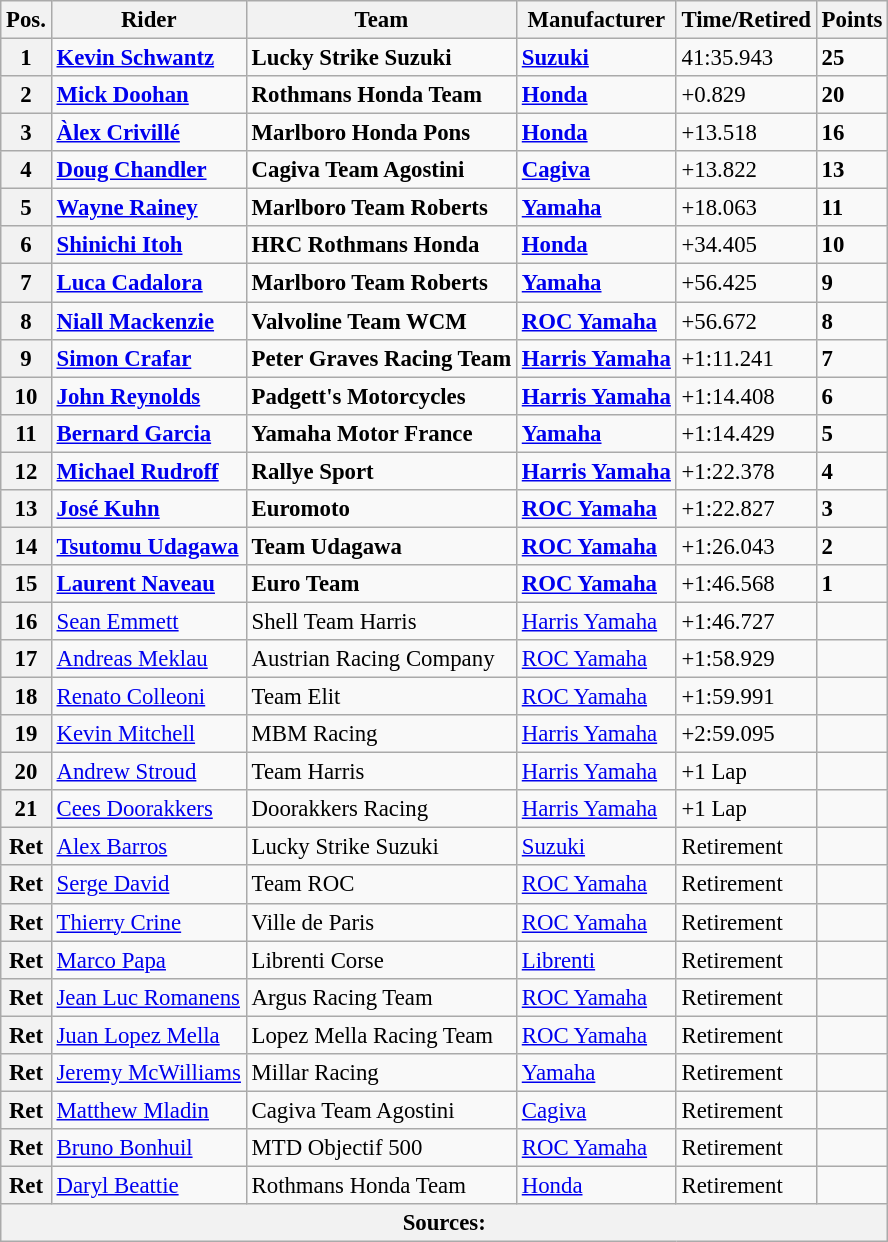<table class="wikitable" style="font-size: 95%;">
<tr>
<th>Pos.</th>
<th>Rider</th>
<th>Team</th>
<th>Manufacturer</th>
<th>Time/Retired</th>
<th>Points</th>
</tr>
<tr>
<th>1</th>
<td> <strong><a href='#'>Kevin Schwantz</a></strong></td>
<td><strong>Lucky Strike Suzuki</strong></td>
<td><strong><a href='#'>Suzuki</a></strong></td>
<td>41:35.943</td>
<td><strong>25</strong></td>
</tr>
<tr>
<th>2</th>
<td> <strong><a href='#'>Mick Doohan</a></strong></td>
<td><strong>Rothmans Honda Team</strong></td>
<td><strong><a href='#'>Honda</a></strong></td>
<td>+0.829</td>
<td><strong>20</strong></td>
</tr>
<tr>
<th>3</th>
<td> <strong><a href='#'>Àlex Crivillé</a></strong></td>
<td><strong>Marlboro Honda Pons</strong></td>
<td><strong><a href='#'>Honda</a></strong></td>
<td>+13.518</td>
<td><strong>16</strong></td>
</tr>
<tr>
<th>4</th>
<td> <strong><a href='#'>Doug Chandler</a></strong></td>
<td><strong>Cagiva Team Agostini</strong></td>
<td><strong><a href='#'>Cagiva</a></strong></td>
<td>+13.822</td>
<td><strong>13</strong></td>
</tr>
<tr>
<th>5</th>
<td> <strong><a href='#'>Wayne Rainey</a></strong></td>
<td><strong>Marlboro Team Roberts</strong></td>
<td><strong><a href='#'>Yamaha</a></strong></td>
<td>+18.063</td>
<td><strong>11</strong></td>
</tr>
<tr>
<th>6</th>
<td> <strong><a href='#'>Shinichi Itoh</a></strong></td>
<td><strong>HRC Rothmans Honda</strong></td>
<td><strong><a href='#'>Honda</a></strong></td>
<td>+34.405</td>
<td><strong>10</strong></td>
</tr>
<tr>
<th>7</th>
<td> <strong><a href='#'>Luca Cadalora</a></strong></td>
<td><strong>Marlboro Team Roberts</strong></td>
<td><strong><a href='#'>Yamaha</a></strong></td>
<td>+56.425</td>
<td><strong>9</strong></td>
</tr>
<tr>
<th>8</th>
<td> <strong><a href='#'>Niall Mackenzie</a></strong></td>
<td><strong>Valvoline Team WCM</strong></td>
<td><strong><a href='#'>ROC Yamaha</a></strong></td>
<td>+56.672</td>
<td><strong>8</strong></td>
</tr>
<tr>
<th>9</th>
<td> <strong><a href='#'>Simon Crafar</a></strong></td>
<td><strong>Peter Graves Racing Team</strong></td>
<td><strong><a href='#'>Harris Yamaha</a></strong></td>
<td>+1:11.241</td>
<td><strong>7</strong></td>
</tr>
<tr>
<th>10</th>
<td> <strong><a href='#'>John Reynolds</a></strong></td>
<td><strong>Padgett's Motorcycles</strong></td>
<td><strong><a href='#'>Harris Yamaha</a></strong></td>
<td>+1:14.408</td>
<td><strong>6</strong></td>
</tr>
<tr>
<th>11</th>
<td> <strong><a href='#'>Bernard Garcia</a></strong></td>
<td><strong>Yamaha Motor France</strong></td>
<td><strong><a href='#'>Yamaha</a></strong></td>
<td>+1:14.429</td>
<td><strong>5</strong></td>
</tr>
<tr>
<th>12</th>
<td> <strong><a href='#'>Michael Rudroff</a></strong></td>
<td><strong>Rallye Sport</strong></td>
<td><strong><a href='#'>Harris Yamaha</a></strong></td>
<td>+1:22.378</td>
<td><strong>4</strong></td>
</tr>
<tr>
<th>13</th>
<td> <strong><a href='#'>José Kuhn</a></strong></td>
<td><strong>Euromoto</strong></td>
<td><strong><a href='#'>ROC Yamaha</a></strong></td>
<td>+1:22.827</td>
<td><strong>3</strong></td>
</tr>
<tr>
<th>14</th>
<td> <strong><a href='#'>Tsutomu Udagawa</a></strong></td>
<td><strong>Team Udagawa</strong></td>
<td><strong><a href='#'>ROC Yamaha</a></strong></td>
<td>+1:26.043</td>
<td><strong>2</strong></td>
</tr>
<tr>
<th>15</th>
<td> <strong><a href='#'>Laurent Naveau</a></strong></td>
<td><strong>Euro Team</strong></td>
<td><strong><a href='#'>ROC Yamaha</a></strong></td>
<td>+1:46.568</td>
<td><strong>1</strong></td>
</tr>
<tr>
<th>16</th>
<td> <a href='#'>Sean Emmett</a></td>
<td>Shell Team Harris</td>
<td><a href='#'>Harris Yamaha</a></td>
<td>+1:46.727</td>
<td></td>
</tr>
<tr>
<th>17</th>
<td> <a href='#'>Andreas Meklau</a></td>
<td>Austrian Racing Company</td>
<td><a href='#'>ROC Yamaha</a></td>
<td>+1:58.929</td>
<td></td>
</tr>
<tr>
<th>18</th>
<td> <a href='#'>Renato Colleoni</a></td>
<td>Team Elit</td>
<td><a href='#'>ROC Yamaha</a></td>
<td>+1:59.991</td>
<td></td>
</tr>
<tr>
<th>19</th>
<td> <a href='#'>Kevin Mitchell</a></td>
<td>MBM Racing</td>
<td><a href='#'>Harris Yamaha</a></td>
<td>+2:59.095</td>
<td></td>
</tr>
<tr>
<th>20</th>
<td> <a href='#'>Andrew Stroud</a></td>
<td>Team Harris</td>
<td><a href='#'>Harris Yamaha</a></td>
<td>+1 Lap</td>
<td></td>
</tr>
<tr>
<th>21</th>
<td> <a href='#'>Cees Doorakkers</a></td>
<td>Doorakkers Racing</td>
<td><a href='#'>Harris Yamaha</a></td>
<td>+1 Lap</td>
<td></td>
</tr>
<tr>
<th>Ret</th>
<td> <a href='#'>Alex Barros</a></td>
<td>Lucky Strike Suzuki</td>
<td><a href='#'>Suzuki</a></td>
<td>Retirement</td>
<td></td>
</tr>
<tr>
<th>Ret</th>
<td> <a href='#'>Serge David</a></td>
<td>Team ROC</td>
<td><a href='#'>ROC Yamaha</a></td>
<td>Retirement</td>
<td></td>
</tr>
<tr>
<th>Ret</th>
<td> <a href='#'>Thierry Crine</a></td>
<td>Ville de Paris</td>
<td><a href='#'>ROC Yamaha</a></td>
<td>Retirement</td>
<td></td>
</tr>
<tr>
<th>Ret</th>
<td> <a href='#'>Marco Papa</a></td>
<td>Librenti Corse</td>
<td><a href='#'>Librenti</a></td>
<td>Retirement</td>
<td></td>
</tr>
<tr>
<th>Ret</th>
<td> <a href='#'>Jean Luc Romanens</a></td>
<td>Argus Racing Team</td>
<td><a href='#'>ROC Yamaha</a></td>
<td>Retirement</td>
<td></td>
</tr>
<tr>
<th>Ret</th>
<td> <a href='#'>Juan Lopez Mella</a></td>
<td>Lopez Mella Racing Team</td>
<td><a href='#'>ROC Yamaha</a></td>
<td>Retirement</td>
<td></td>
</tr>
<tr>
<th>Ret</th>
<td> <a href='#'>Jeremy McWilliams</a></td>
<td>Millar Racing</td>
<td><a href='#'>Yamaha</a></td>
<td>Retirement</td>
<td></td>
</tr>
<tr>
<th>Ret</th>
<td> <a href='#'>Matthew Mladin</a></td>
<td>Cagiva Team Agostini</td>
<td><a href='#'>Cagiva</a></td>
<td>Retirement</td>
<td></td>
</tr>
<tr>
<th>Ret</th>
<td> <a href='#'>Bruno Bonhuil</a></td>
<td>MTD Objectif 500</td>
<td><a href='#'>ROC Yamaha</a></td>
<td>Retirement</td>
<td></td>
</tr>
<tr>
<th>Ret</th>
<td> <a href='#'>Daryl Beattie</a></td>
<td>Rothmans Honda Team</td>
<td><a href='#'>Honda</a></td>
<td>Retirement</td>
<td></td>
</tr>
<tr>
<th colspan=8>Sources:</th>
</tr>
</table>
